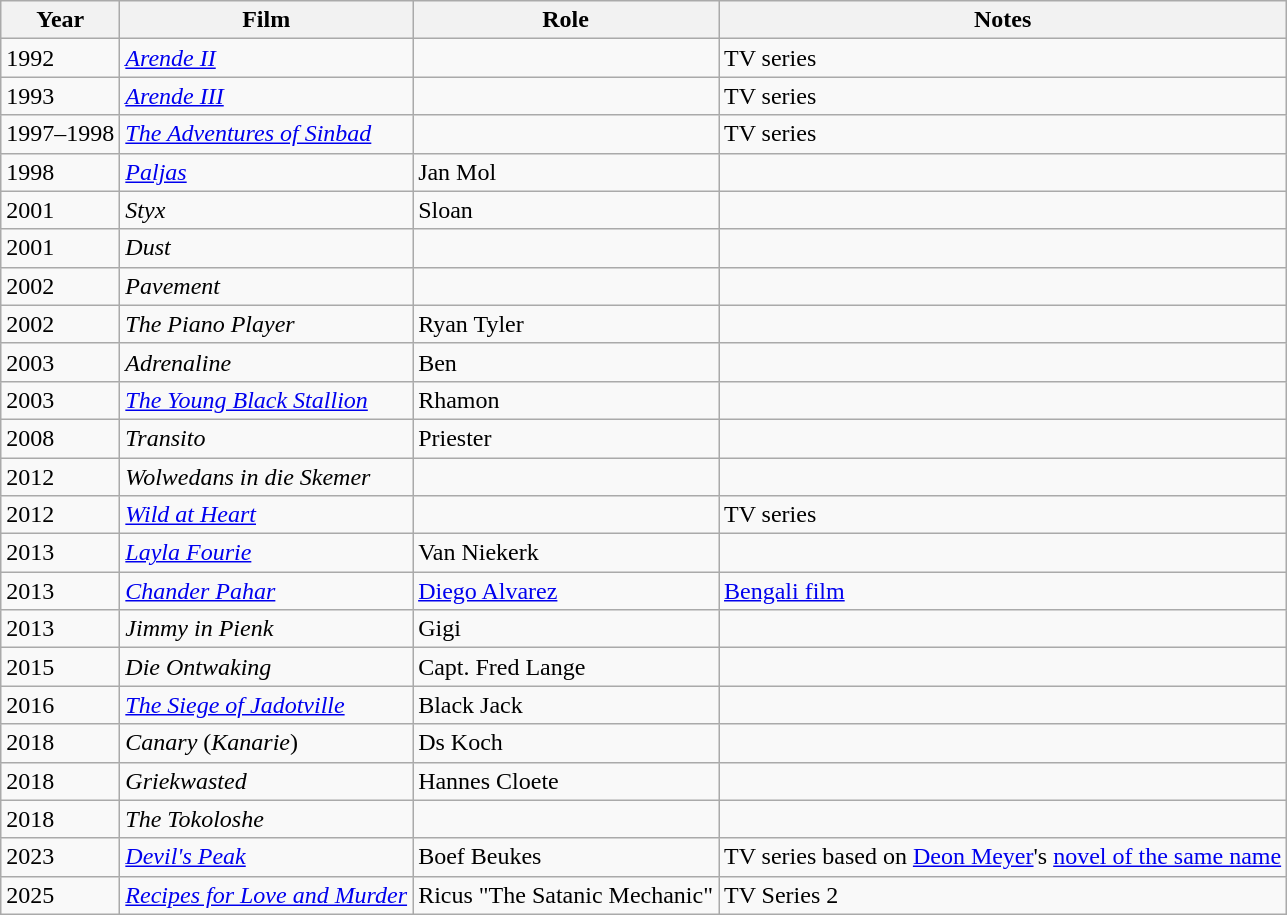<table class="wikitable sortable">
<tr>
<th>Year</th>
<th>Film</th>
<th>Role</th>
<th>Notes</th>
</tr>
<tr>
<td>1992</td>
<td><em><a href='#'>Arende II</a></em></td>
<td></td>
<td>TV series</td>
</tr>
<tr>
<td>1993</td>
<td><em><a href='#'>Arende III</a></em></td>
<td></td>
<td>TV series</td>
</tr>
<tr>
<td>1997–1998</td>
<td><em><a href='#'>The Adventures of Sinbad</a></em></td>
<td></td>
<td>TV series</td>
</tr>
<tr>
<td>1998</td>
<td><em><a href='#'>Paljas</a></em></td>
<td>Jan Mol</td>
<td></td>
</tr>
<tr>
<td>2001</td>
<td><em>Styx</em></td>
<td>Sloan</td>
<td></td>
</tr>
<tr>
<td>2001</td>
<td><em>Dust</em></td>
<td></td>
<td></td>
</tr>
<tr>
<td>2002</td>
<td><em>Pavement</em></td>
<td></td>
<td></td>
</tr>
<tr>
<td>2002</td>
<td><em>The Piano Player</em></td>
<td>Ryan Tyler</td>
<td></td>
</tr>
<tr>
<td>2003</td>
<td><em>Adrenaline</em></td>
<td>Ben</td>
<td></td>
</tr>
<tr>
<td>2003</td>
<td><em><a href='#'>The Young Black Stallion</a></em></td>
<td>Rhamon</td>
<td></td>
</tr>
<tr>
<td>2008</td>
<td><em>Transito</em></td>
<td>Priester</td>
<td></td>
</tr>
<tr>
<td>2012</td>
<td><em>Wolwedans in die Skemer</em></td>
<td></td>
<td></td>
</tr>
<tr>
<td>2012</td>
<td><em><a href='#'>Wild at Heart</a></em></td>
<td></td>
<td>TV series</td>
</tr>
<tr>
<td>2013</td>
<td><em><a href='#'>Layla Fourie</a></em></td>
<td>Van Niekerk</td>
<td></td>
</tr>
<tr>
<td>2013</td>
<td><em><a href='#'>Chander Pahar</a></em></td>
<td><a href='#'>Diego Alvarez</a></td>
<td><a href='#'>Bengali film</a></td>
</tr>
<tr>
<td>2013</td>
<td><em>Jimmy in Pienk</em></td>
<td>Gigi</td>
<td></td>
</tr>
<tr>
<td>2015</td>
<td><em>Die Ontwaking</em></td>
<td>Capt. Fred Lange</td>
<td></td>
</tr>
<tr>
<td>2016</td>
<td><em><a href='#'>The Siege of Jadotville</a></em></td>
<td>Black Jack</td>
<td></td>
</tr>
<tr>
<td>2018</td>
<td><em>Canary</em> (<em>Kanarie</em>)</td>
<td>Ds Koch</td>
<td></td>
</tr>
<tr>
<td>2018</td>
<td><em>Griekwasted</em></td>
<td>Hannes Cloete</td>
<td></td>
</tr>
<tr>
<td>2018</td>
<td><em>The Tokoloshe</em></td>
<td></td>
</tr>
<tr>
<td>2023</td>
<td><em><a href='#'>Devil's Peak</a></em></td>
<td>Boef Beukes</td>
<td>TV series based on <a href='#'>Deon Meyer</a>'s <a href='#'>novel of the same name</a></td>
</tr>
<tr>
<td>2025</td>
<td><em><a href='#'>Recipes for Love and Murder</a></em></td>
<td>Ricus "The Satanic Mechanic"</td>
<td>TV Series 2</td>
</tr>
</table>
